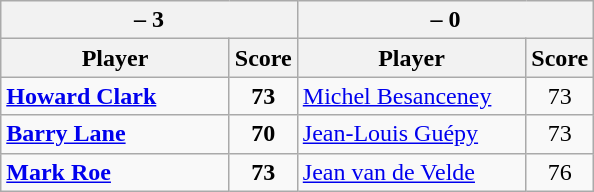<table class=wikitable>
<tr>
<th colspan=2> – 3</th>
<th colspan=2> – 0</th>
</tr>
<tr>
<th width=145>Player</th>
<th>Score</th>
<th width=145>Player</th>
<th>Score</th>
</tr>
<tr>
<td><strong><a href='#'>Howard Clark</a></strong></td>
<td align=center><strong>73</strong></td>
<td><a href='#'>Michel Besanceney</a></td>
<td align=center>73</td>
</tr>
<tr>
<td><strong><a href='#'>Barry Lane</a></strong></td>
<td align=center><strong>70</strong></td>
<td><a href='#'>Jean-Louis Guépy</a></td>
<td align=center>73</td>
</tr>
<tr>
<td><strong><a href='#'>Mark Roe</a></strong></td>
<td align=center><strong>73</strong></td>
<td><a href='#'>Jean van de Velde</a></td>
<td align=center>76</td>
</tr>
</table>
